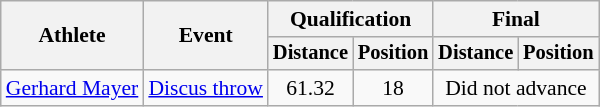<table class=wikitable style="font-size:90%">
<tr>
<th rowspan="2">Athlete</th>
<th rowspan="2">Event</th>
<th colspan="2">Qualification</th>
<th colspan="2">Final</th>
</tr>
<tr style="font-size:95%">
<th>Distance</th>
<th>Position</th>
<th>Distance</th>
<th>Position</th>
</tr>
<tr align=center>
<td align=left><a href='#'>Gerhard Mayer</a></td>
<td align=left><a href='#'>Discus throw</a></td>
<td>61.32</td>
<td>18</td>
<td colspan=2>Did not advance</td>
</tr>
</table>
